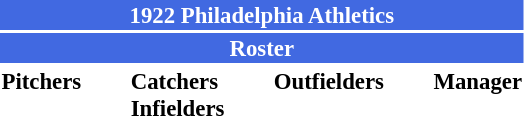<table class="toccolours" style="font-size: 95%;">
<tr>
<th colspan="10" style="background-color: #4169e1; color: white; text-align: center;">1922 Philadelphia Athletics</th>
</tr>
<tr>
<td colspan="10" style="background-color: #4169e1; color: white; text-align: center;"><strong>Roster</strong></td>
</tr>
<tr>
<td valign="top"><strong>Pitchers</strong><br>












</td>
<td width="25px"></td>
<td valign="top"><strong>Catchers</strong><br>



<strong>Infielders</strong>








</td>
<td width="25px"></td>
<td valign="top"><strong>Outfielders</strong><br>


</td>
<td width="25px"></td>
<td valign="top"><strong>Manager</strong><br></td>
</tr>
</table>
